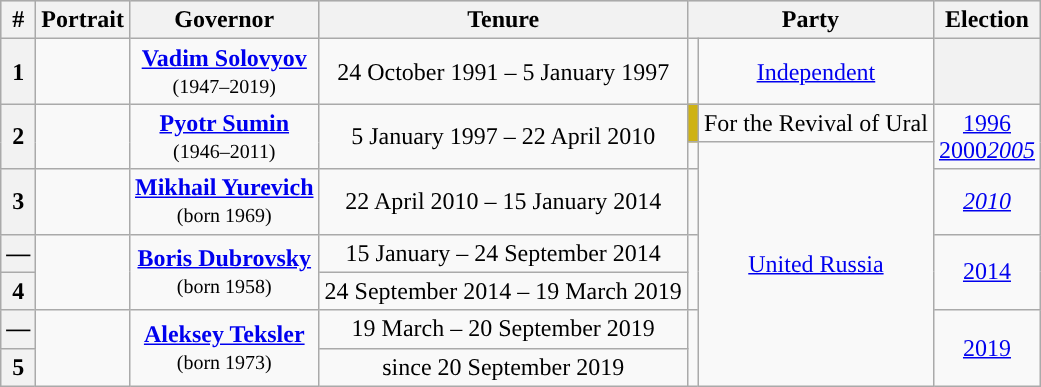<table class="wikitable" style="text-align:center">
<tr style="background:#cccccc" bgcolor=#E6E6AA>
<th>#</th>
<th>Portrait</th>
<th>Governor</th>
<th>Tenure</th>
<th colspan="2">Party</th>
<th>Election</th>
</tr>
<tr>
<th>1</th>
<td></td>
<td><strong><a href='#'>Vadim Solovyov</a></strong><br><small>(1947–2019)</small></td>
<td>24 October 1991 – 5 January 1997</td>
<td style="background: "></td>
<td><a href='#'>Independent</a></td>
<th></th>
</tr>
<tr>
<th rowspan=2>2</th>
<td rowspan=2></td>
<td rowspan=2><strong><a href='#'>Pyotr Sumin</a></strong><br><small>(1946–2011)</small></td>
<td rowspan=2>5 January 1997 – 22 April 2010</td>
<td style="background:#CEB214;"></td>
<td>For the Revival of Ural</td>
<td rowspan=2><a href='#'>1996</a><br><a href='#'>2000</a><em><a href='#'>2005</a></em></td>
</tr>
<tr>
<td style="background: "></td>
<td rowspan="6"><a href='#'>United Russia</a></td>
</tr>
<tr>
<th>3</th>
<td></td>
<td><strong><a href='#'>Mikhail Yurevich</a></strong><br><small>(born 1969)</small></td>
<td>22 April 2010 – 15 January 2014</td>
<td style="background: "></td>
<td><em><a href='#'>2010</a></em></td>
</tr>
<tr>
<th>—</th>
<td rowspan=2></td>
<td rowspan=2><strong><a href='#'>Boris Dubrovsky</a></strong><br><small>(born 1958)</small></td>
<td>15 January – 24 September 2014</td>
<td rowspan=2; style="background: "></td>
<td rowspan=2><a href='#'>2014</a></td>
</tr>
<tr>
<th>4</th>
<td>24 September 2014 – 19 March 2019</td>
</tr>
<tr>
<th>—</th>
<td rowspan=2></td>
<td rowspan=2><strong><a href='#'>Aleksey Teksler</a></strong><br><small>(born 1973)</small></td>
<td>19 March – 20 September 2019</td>
<td rowspan=2; style="background: "></td>
<td rowspan=2><a href='#'>2019</a></td>
</tr>
<tr>
<th>5</th>
<td>since 20 September 2019</td>
</tr>
</table>
